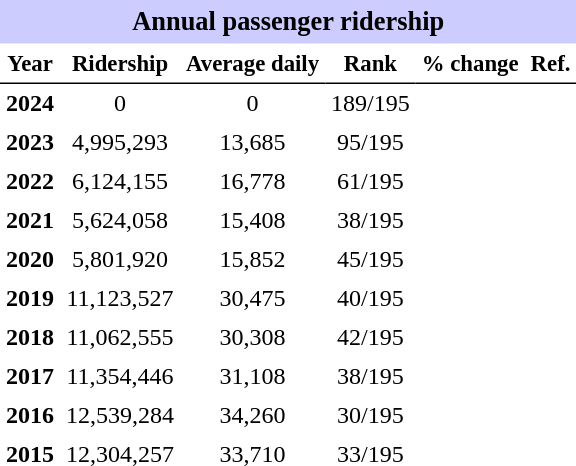<table class="toccolours" cellpadding="4" cellspacing="0" style="text-align:right;">
<tr>
<th colspan="6"  style="background-color:#ccf; background-color:#ccf; font-size:110%; text-align:center;">Annual passenger ridership</th>
</tr>
<tr style="font-size:95%; text-align:center">
<th style="border-bottom:1px solid black">Year</th>
<th style="border-bottom:1px solid black">Ridership</th>
<th style="border-bottom:1px solid black">Average daily</th>
<th style="border-bottom:1px solid black">Rank</th>
<th style="border-bottom:1px solid black">% change</th>
<th style="border-bottom:1px solid black">Ref.</th>
</tr>
<tr style="text-align:center;">
<td><strong>2024</strong></td>
<td>0</td>
<td>0</td>
<td>189/195</td>
<td></td>
<td></td>
</tr>
<tr style="text-align:center;">
<td><strong>2023</strong></td>
<td>4,995,293</td>
<td>13,685</td>
<td>95/195</td>
<td></td>
<td></td>
</tr>
<tr style="text-align:center;">
<td><strong>2022</strong></td>
<td>6,124,155</td>
<td>16,778</td>
<td>61/195</td>
<td></td>
<td></td>
</tr>
<tr style="text-align:center;">
<td><strong>2021</strong></td>
<td>5,624,058</td>
<td>15,408</td>
<td>38/195</td>
<td></td>
<td></td>
</tr>
<tr style="text-align:center;">
<td><strong>2020</strong></td>
<td>5,801,920</td>
<td>15,852</td>
<td>45/195</td>
<td></td>
<td></td>
</tr>
<tr style="text-align:center;">
<td><strong>2019</strong></td>
<td>11,123,527</td>
<td>30,475</td>
<td>40/195</td>
<td></td>
<td></td>
</tr>
<tr style="text-align:center;">
<td><strong>2018</strong></td>
<td>11,062,555</td>
<td>30,308</td>
<td>42/195</td>
<td></td>
<td></td>
</tr>
<tr style="text-align:center;">
<td><strong>2017</strong></td>
<td>11,354,446</td>
<td>31,108</td>
<td>38/195</td>
<td></td>
<td></td>
</tr>
<tr style="text-align:center;">
<td><strong>2016</strong></td>
<td>12,539,284</td>
<td>34,260</td>
<td>30/195</td>
<td></td>
<td></td>
</tr>
<tr style="text-align:center;">
<td><strong>2015</strong></td>
<td>12,304,257</td>
<td>33,710</td>
<td>33/195</td>
<td></td>
<td></td>
</tr>
</table>
